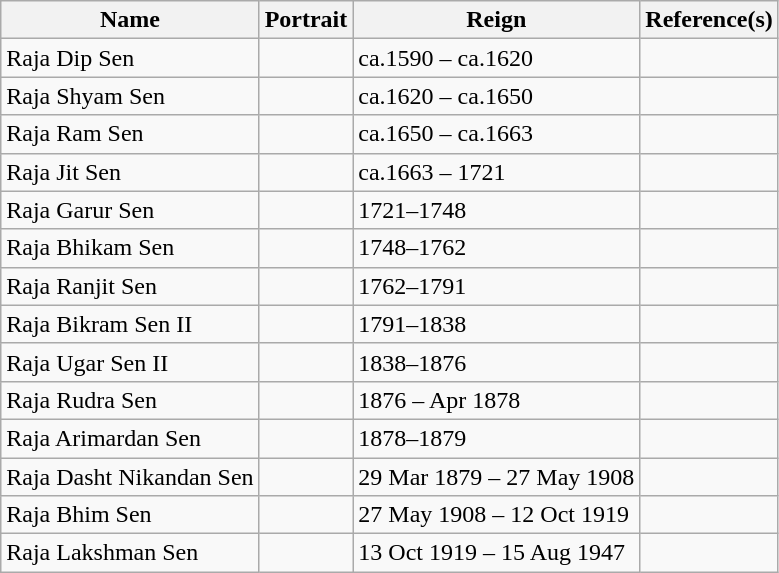<table class="wikitable">
<tr>
<th>Name</th>
<th>Portrait</th>
<th>Reign</th>
<th>Reference(s)</th>
</tr>
<tr>
<td>Raja Dip Sen</td>
<td></td>
<td>ca.1590 – ca.1620</td>
<td></td>
</tr>
<tr>
<td>Raja Shyam Sen</td>
<td></td>
<td>ca.1620 – ca.1650</td>
<td></td>
</tr>
<tr>
<td>Raja Ram Sen</td>
<td></td>
<td>ca.1650 – ca.1663</td>
<td></td>
</tr>
<tr>
<td>Raja Jit Sen</td>
<td></td>
<td>ca.1663 – 1721</td>
<td></td>
</tr>
<tr>
<td>Raja Garur Sen</td>
<td></td>
<td>1721–1748</td>
<td></td>
</tr>
<tr>
<td>Raja Bhikam Sen</td>
<td></td>
<td>1748–1762</td>
<td></td>
</tr>
<tr>
<td>Raja Ranjit Sen</td>
<td></td>
<td>1762–1791</td>
<td></td>
</tr>
<tr>
<td>Raja Bikram Sen II</td>
<td></td>
<td>1791–1838</td>
<td></td>
</tr>
<tr>
<td>Raja Ugar Sen II</td>
<td></td>
<td>1838–1876</td>
<td></td>
</tr>
<tr>
<td>Raja Rudra Sen</td>
<td></td>
<td>1876 – Apr 1878</td>
<td></td>
</tr>
<tr>
<td>Raja Arimardan Sen</td>
<td></td>
<td>1878–1879</td>
<td></td>
</tr>
<tr>
<td>Raja Dasht Nikandan Sen</td>
<td></td>
<td>29 Mar 1879 – 27 May 1908</td>
<td></td>
</tr>
<tr>
<td>Raja Bhim Sen</td>
<td></td>
<td>27 May 1908 – 12 Oct 1919</td>
<td></td>
</tr>
<tr>
<td>Raja Lakshman Sen</td>
<td></td>
<td>13 Oct 1919 – 15 Aug 1947</td>
<td></td>
</tr>
</table>
